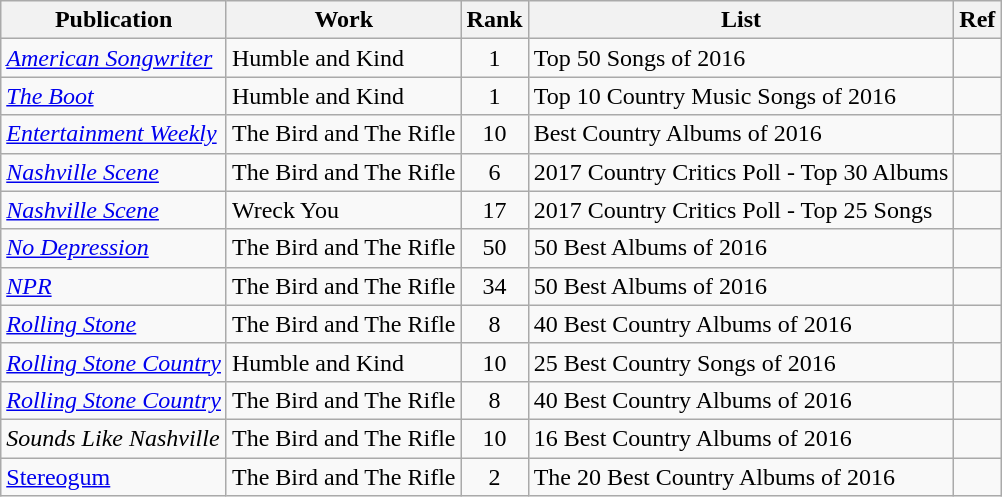<table class="wikitable plainrowheaders sortable">
<tr>
<th>Publication</th>
<th>Work</th>
<th data-sort-type="number">Rank</th>
<th scope="col" class="unsortable">List</th>
<th scope="col" class="unsortable">Ref</th>
</tr>
<tr>
<td><em><a href='#'>American Songwriter</a></em></td>
<td>Humble and Kind</td>
<td align=center>1</td>
<td>Top 50 Songs of 2016</td>
<td></td>
</tr>
<tr>
<td><em><a href='#'>The Boot</a></em></td>
<td>Humble and Kind</td>
<td align=center>1</td>
<td>Top 10 Country Music Songs of 2016</td>
<td></td>
</tr>
<tr>
<td><em><a href='#'>Entertainment Weekly</a></em></td>
<td>The Bird and The Rifle</td>
<td align=center>10</td>
<td>Best Country Albums of 2016</td>
<td></td>
</tr>
<tr>
<td><em><a href='#'>Nashville Scene</a></em></td>
<td>The Bird and The Rifle</td>
<td align=center>6</td>
<td>2017 Country Critics Poll - Top 30 Albums</td>
<td></td>
</tr>
<tr>
<td><em><a href='#'>Nashville Scene</a></em></td>
<td>Wreck You</td>
<td align=center>17</td>
<td>2017 Country Critics Poll - Top 25 Songs</td>
<td></td>
</tr>
<tr>
<td><em><a href='#'>No Depression</a></em></td>
<td>The Bird and The Rifle</td>
<td align=center>50</td>
<td>50 Best Albums of 2016</td>
<td></td>
</tr>
<tr>
<td><em><a href='#'>NPR</a></em></td>
<td>The Bird and The Rifle</td>
<td align=center>34</td>
<td>50 Best Albums of 2016</td>
<td></td>
</tr>
<tr>
<td><em><a href='#'>Rolling Stone</a></em></td>
<td>The Bird and The Rifle</td>
<td align=center>8</td>
<td>40 Best Country Albums of 2016</td>
<td></td>
</tr>
<tr>
<td><em><a href='#'>Rolling Stone Country</a></em></td>
<td>Humble and Kind</td>
<td align=center>10</td>
<td>25 Best Country Songs of 2016</td>
<td></td>
</tr>
<tr>
<td><em><a href='#'>Rolling Stone Country</a></em></td>
<td>The Bird and The Rifle</td>
<td align=center>8</td>
<td>40 Best Country Albums of 2016</td>
<td></td>
</tr>
<tr>
<td><em>Sounds Like Nashville</em></td>
<td>The Bird and The Rifle</td>
<td align=center>10</td>
<td>16 Best Country Albums of 2016</td>
<td></td>
</tr>
<tr>
<td><a href='#'>Stereogum</a></td>
<td>The Bird and The Rifle</td>
<td align=center>2</td>
<td>The 20 Best Country Albums of 2016</td>
<td></td>
</tr>
</table>
